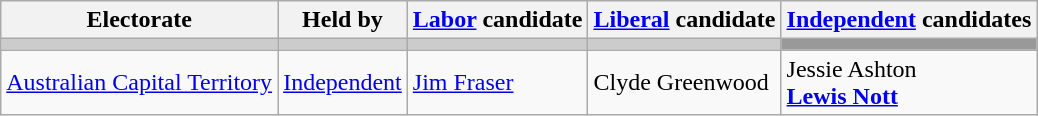<table class="wikitable">
<tr>
<th>Electorate</th>
<th>Held by</th>
<th><a href='#'>Labor</a> candidate</th>
<th><a href='#'>Liberal</a> candidate</th>
<th><a href='#'>Independent</a> candidates</th>
</tr>
<tr bgcolor="#cccccc">
<td></td>
<td></td>
<td></td>
<td></td>
<td bgcolor="#999999"></td>
</tr>
<tr>
<td><a href='#'>Australian Capital Territory</a></td>
<td><a href='#'>Independent</a></td>
<td><a href='#'>Jim Fraser</a></td>
<td>Clyde Greenwood</td>
<td>Jessie Ashton<br><strong><a href='#'>Lewis Nott</a></strong></td>
</tr>
</table>
